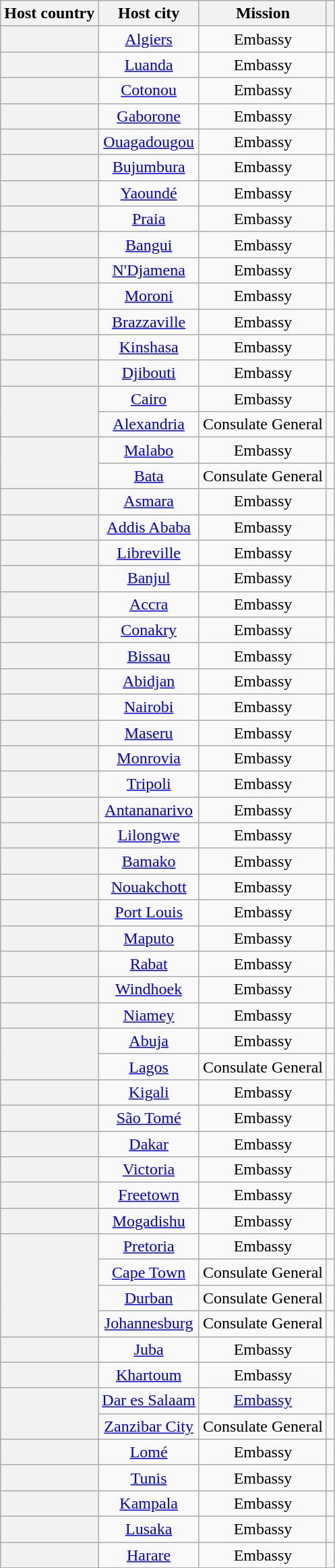<table class="wikitable plainrowheaders" style="text-align:center;">
<tr>
<th scope="col">Host country</th>
<th scope="col">Host city</th>
<th scope="col">Mission</th>
<th scope="col"></th>
</tr>
<tr>
<th scope="row"></th>
<td><a href='#'>Algiers</a></td>
<td>Embassy</td>
<td></td>
</tr>
<tr>
<th scope="row"></th>
<td><a href='#'>Luanda</a></td>
<td>Embassy</td>
<td></td>
</tr>
<tr>
<th scope="row"></th>
<td><a href='#'>Cotonou</a></td>
<td>Embassy</td>
<td></td>
</tr>
<tr>
<th scope="row"></th>
<td><a href='#'>Gaborone</a></td>
<td>Embassy</td>
<td></td>
</tr>
<tr>
<th scope="row"></th>
<td><a href='#'>Ouagadougou</a></td>
<td>Embassy</td>
<td></td>
</tr>
<tr>
<th scope="row"></th>
<td><a href='#'>Bujumbura</a></td>
<td>Embassy</td>
<td></td>
</tr>
<tr>
<th scope="row"></th>
<td><a href='#'>Yaoundé</a></td>
<td>Embassy</td>
<td></td>
</tr>
<tr>
<th scope="row"></th>
<td><a href='#'>Praia</a></td>
<td>Embassy</td>
<td></td>
</tr>
<tr>
<th scope="row"></th>
<td><a href='#'>Bangui</a></td>
<td>Embassy</td>
<td></td>
</tr>
<tr>
<th scope="row"></th>
<td><a href='#'>N'Djamena</a></td>
<td>Embassy</td>
<td></td>
</tr>
<tr>
<th scope="row"></th>
<td><a href='#'>Moroni</a></td>
<td>Embassy</td>
<td></td>
</tr>
<tr>
<th scope="row"></th>
<td><a href='#'>Brazzaville</a></td>
<td>Embassy</td>
<td></td>
</tr>
<tr>
<th scope="row"></th>
<td><a href='#'>Kinshasa</a></td>
<td>Embassy</td>
<td></td>
</tr>
<tr>
<th scope="row"></th>
<td><a href='#'>Djibouti</a></td>
<td>Embassy</td>
<td></td>
</tr>
<tr>
<th rowspan="2" scope="row"></th>
<td><a href='#'>Cairo</a></td>
<td>Embassy</td>
<td></td>
</tr>
<tr>
<td><a href='#'>Alexandria</a></td>
<td>Consulate General</td>
<td></td>
</tr>
<tr>
<th rowspan="2" scope="row"></th>
<td><a href='#'>Malabo</a></td>
<td>Embassy</td>
<td></td>
</tr>
<tr>
<td><a href='#'>Bata</a></td>
<td>Consulate General</td>
<td></td>
</tr>
<tr>
<th scope="row"></th>
<td><a href='#'>Asmara</a></td>
<td>Embassy</td>
<td></td>
</tr>
<tr>
<th scope="row"></th>
<td><a href='#'>Addis Ababa</a></td>
<td>Embassy</td>
<td></td>
</tr>
<tr>
<th scope="row"></th>
<td><a href='#'>Libreville</a></td>
<td>Embassy</td>
<td></td>
</tr>
<tr>
<th scope="row"></th>
<td><a href='#'>Banjul</a></td>
<td>Embassy</td>
<td></td>
</tr>
<tr>
<th scope="row"></th>
<td><a href='#'>Accra</a></td>
<td>Embassy</td>
<td></td>
</tr>
<tr>
<th scope="row"></th>
<td><a href='#'>Conakry</a></td>
<td>Embassy</td>
<td></td>
</tr>
<tr>
<th scope="row"></th>
<td><a href='#'>Bissau</a></td>
<td>Embassy</td>
<td></td>
</tr>
<tr>
<th scope="row"></th>
<td><a href='#'>Abidjan</a></td>
<td>Embassy</td>
<td></td>
</tr>
<tr>
<th scope="row"></th>
<td><a href='#'>Nairobi</a></td>
<td>Embassy</td>
<td></td>
</tr>
<tr>
<th scope="row"></th>
<td><a href='#'>Maseru</a></td>
<td>Embassy</td>
<td></td>
</tr>
<tr>
<th scope="row"></th>
<td><a href='#'>Monrovia</a></td>
<td>Embassy</td>
<td></td>
</tr>
<tr>
<th scope="row"></th>
<td><a href='#'>Tripoli</a></td>
<td>Embassy</td>
<td></td>
</tr>
<tr>
<th scope="row"></th>
<td><a href='#'>Antananarivo</a></td>
<td>Embassy</td>
<td></td>
</tr>
<tr>
<th scope="row"></th>
<td><a href='#'>Lilongwe</a></td>
<td>Embassy</td>
<td></td>
</tr>
<tr>
<th scope="row"></th>
<td><a href='#'>Bamako</a></td>
<td>Embassy</td>
<td></td>
</tr>
<tr>
<th scope="row"></th>
<td><a href='#'>Nouakchott</a></td>
<td>Embassy</td>
<td></td>
</tr>
<tr>
<th scope="row"></th>
<td><a href='#'>Port Louis</a></td>
<td>Embassy</td>
<td></td>
</tr>
<tr>
<th scope="row"></th>
<td><a href='#'>Maputo</a></td>
<td>Embassy</td>
<td></td>
</tr>
<tr>
<th scope="row"></th>
<td><a href='#'>Rabat</a></td>
<td>Embassy</td>
<td></td>
</tr>
<tr>
<th scope="row"></th>
<td><a href='#'>Windhoek</a></td>
<td>Embassy</td>
<td></td>
</tr>
<tr>
<th scope="row"></th>
<td><a href='#'>Niamey</a></td>
<td>Embassy</td>
<td></td>
</tr>
<tr>
<th rowspan="2" scope="row"></th>
<td><a href='#'>Abuja</a></td>
<td>Embassy</td>
<td></td>
</tr>
<tr>
<td><a href='#'>Lagos</a></td>
<td>Consulate General</td>
<td></td>
</tr>
<tr>
<th scope="row"></th>
<td><a href='#'>Kigali</a></td>
<td>Embassy</td>
<td></td>
</tr>
<tr>
<th scope="row"></th>
<td><a href='#'>São Tomé</a></td>
<td>Embassy</td>
<td></td>
</tr>
<tr>
<th scope="row"></th>
<td><a href='#'>Dakar</a></td>
<td>Embassy</td>
<td></td>
</tr>
<tr>
<th scope="row"></th>
<td><a href='#'>Victoria</a></td>
<td>Embassy</td>
<td></td>
</tr>
<tr>
<th scope="row"></th>
<td><a href='#'>Freetown</a></td>
<td>Embassy</td>
<td></td>
</tr>
<tr>
<th scope="row"></th>
<td><a href='#'>Mogadishu</a></td>
<td>Embassy</td>
<td></td>
</tr>
<tr>
<th rowspan="4" scope="row"></th>
<td><a href='#'>Pretoria</a></td>
<td>Embassy</td>
<td></td>
</tr>
<tr>
<td><a href='#'>Cape Town</a></td>
<td>Consulate General</td>
<td></td>
</tr>
<tr>
<td><a href='#'>Durban</a></td>
<td>Consulate General</td>
<td></td>
</tr>
<tr>
<td><a href='#'>Johannesburg</a></td>
<td>Consulate General</td>
<td></td>
</tr>
<tr>
<th scope="row"></th>
<td><a href='#'>Juba</a></td>
<td>Embassy</td>
<td></td>
</tr>
<tr>
<th scope="row"></th>
<td><a href='#'>Khartoum</a></td>
<td>Embassy</td>
<td></td>
</tr>
<tr>
<th rowspan="2" scope="row"></th>
<td><a href='#'>Dar es Salaam</a></td>
<td><a href='#'>Embassy</a></td>
<td></td>
</tr>
<tr>
<td><a href='#'>Zanzibar City</a></td>
<td>Consulate General</td>
<td></td>
</tr>
<tr>
<th scope="row"></th>
<td><a href='#'>Lomé</a></td>
<td>Embassy</td>
<td></td>
</tr>
<tr>
<th scope="row"></th>
<td><a href='#'>Tunis</a></td>
<td>Embassy</td>
<td></td>
</tr>
<tr>
<th scope="row"></th>
<td><a href='#'>Kampala</a></td>
<td>Embassy</td>
<td></td>
</tr>
<tr>
<th scope="row"></th>
<td><a href='#'>Lusaka</a></td>
<td>Embassy</td>
<td></td>
</tr>
<tr>
<th scope="row"></th>
<td><a href='#'>Harare</a></td>
<td>Embassy</td>
<td></td>
</tr>
</table>
